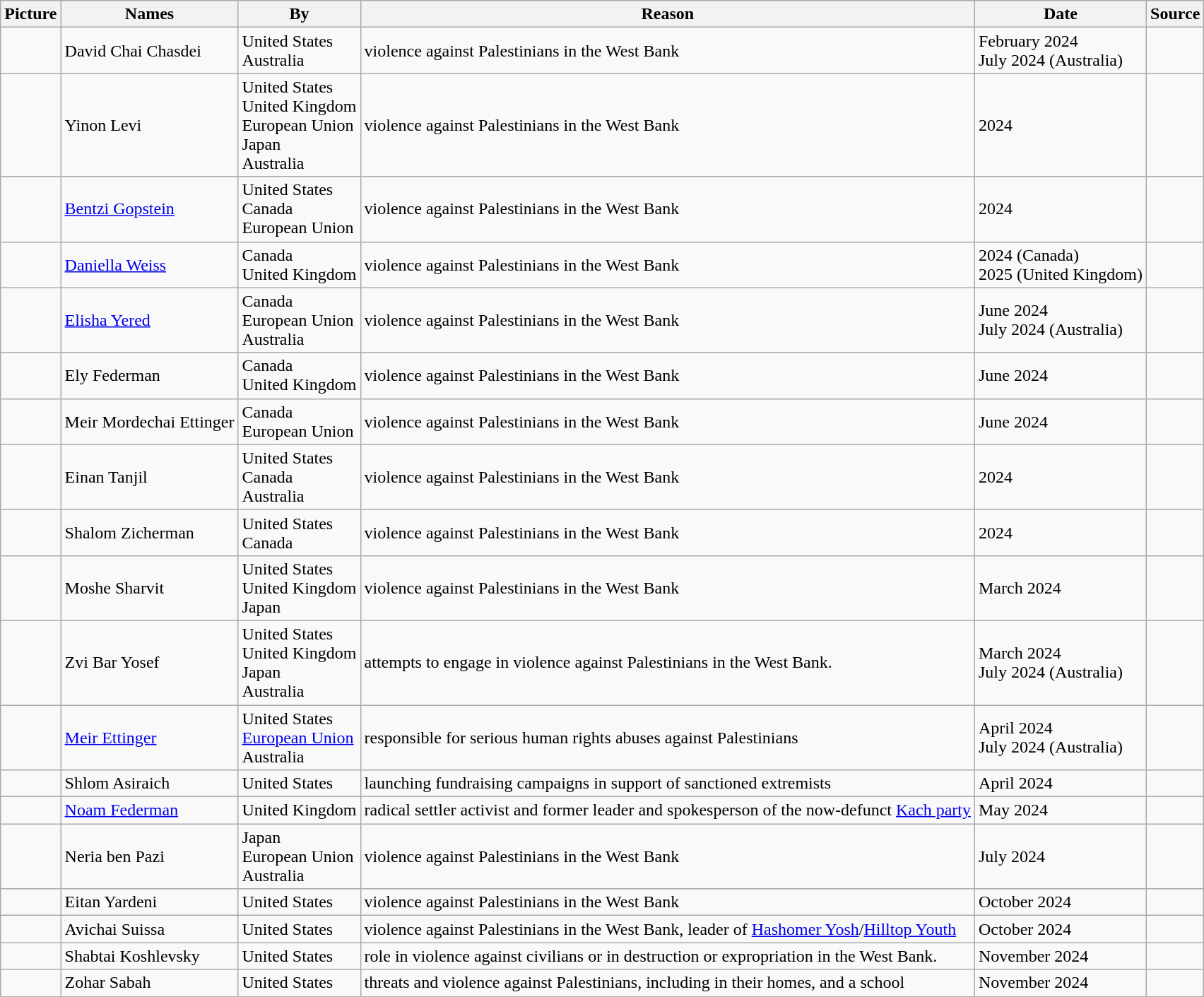<table class="wikitable sortable">
<tr>
<th>Picture</th>
<th>Names</th>
<th>By</th>
<th>Reason</th>
<th>Date</th>
<th>Source</th>
</tr>
<tr>
<td></td>
<td>David Chai Chasdei</td>
<td>United States<br>Australia</td>
<td>violence against Palestinians in the West Bank</td>
<td>February 2024<br>July 2024 (Australia)</td>
<td></td>
</tr>
<tr>
<td></td>
<td>Yinon Levi</td>
<td>United States<br>United Kingdom<br>European Union<br>Japan<br>Australia</td>
<td>violence against Palestinians in the West Bank</td>
<td>2024</td>
<td></td>
</tr>
<tr>
<td></td>
<td><a href='#'>Bentzi Gopstein</a></td>
<td>United States<br>Canada<br>European Union</td>
<td>violence against Palestinians in the West Bank</td>
<td>2024</td>
<td></td>
</tr>
<tr>
<td></td>
<td><a href='#'>Daniella Weiss</a></td>
<td>Canada<br>United Kingdom</td>
<td>violence against Palestinians in the West Bank</td>
<td>2024 (Canada)<br>2025 (United Kingdom)</td>
<td></td>
</tr>
<tr>
<td></td>
<td><a href='#'>Elisha Yered</a></td>
<td>Canada<br>European Union<br>Australia</td>
<td>violence against Palestinians in the West Bank</td>
<td>June 2024<br>July 2024 (Australia)</td>
<td></td>
</tr>
<tr>
<td></td>
<td>Ely Federman</td>
<td>Canada<br>United Kingdom</td>
<td>violence against Palestinians in the West Bank</td>
<td>June 2024</td>
<td></td>
</tr>
<tr>
<td></td>
<td>Meir Mordechai Ettinger</td>
<td>Canada<br>European Union</td>
<td>violence against Palestinians in the West Bank</td>
<td>June 2024</td>
<td></td>
</tr>
<tr>
<td></td>
<td>Einan Tanjil</td>
<td>United States<br>Canada<br>Australia</td>
<td>violence against Palestinians in the West Bank</td>
<td>2024</td>
<td></td>
</tr>
<tr>
<td></td>
<td>Shalom Zicherman</td>
<td>United States<br>Canada</td>
<td>violence against Palestinians in the West Bank</td>
<td>2024</td>
<td></td>
</tr>
<tr>
<td></td>
<td>Moshe Sharvit</td>
<td>United States<br>United Kingdom<br>Japan</td>
<td>violence against Palestinians in the West Bank</td>
<td>March 2024</td>
<td></td>
</tr>
<tr>
<td></td>
<td>Zvi Bar Yosef</td>
<td>United States<br>United Kingdom<br>Japan<br>Australia</td>
<td>attempts to engage in violence against Palestinians in the West Bank.</td>
<td>March 2024<br>July 2024 (Australia)</td>
<td></td>
</tr>
<tr>
<td></td>
<td><a href='#'>Meir Ettinger</a></td>
<td>United States<br><a href='#'>European Union</a><br>Australia</td>
<td>responsible for serious human rights abuses against Palestinians</td>
<td>April 2024<br>July 2024 (Australia)</td>
<td> </td>
</tr>
<tr>
<td></td>
<td>Shlom Asiraich</td>
<td>United States</td>
<td>launching fundraising campaigns in support of sanctioned extremists</td>
<td>April 2024</td>
<td></td>
</tr>
<tr>
<td></td>
<td><a href='#'>Noam Federman</a></td>
<td>United Kingdom</td>
<td>radical settler activist and former leader and spokesperson of the now-defunct <a href='#'>Kach party</a></td>
<td>May 2024</td>
<td></td>
</tr>
<tr>
<td></td>
<td>Neria ben Pazi</td>
<td>Japan<br>European Union<br>Australia</td>
<td>violence against Palestinians in the West Bank</td>
<td>July 2024</td>
<td></td>
</tr>
<tr>
<td></td>
<td>Eitan Yardeni</td>
<td>United States</td>
<td>violence against Palestinians in the West Bank</td>
<td>October 2024</td>
<td></td>
</tr>
<tr>
<td></td>
<td>Avichai Suissa</td>
<td>United States</td>
<td>violence against Palestinians in the West Bank,  leader of <a href='#'>Hashomer Yosh</a>/<a href='#'>Hilltop Youth</a></td>
<td>October 2024</td>
<td></td>
</tr>
<tr>
<td></td>
<td>Shabtai Koshlevsky</td>
<td>United States</td>
<td>role in violence against civilians or in destruction or expropriation in the West Bank.</td>
<td>November 2024</td>
<td></td>
</tr>
<tr>
<td></td>
<td>Zohar Sabah</td>
<td>United States</td>
<td>threats and violence against Palestinians, including in their homes, and a school</td>
<td>November 2024</td>
<td></td>
</tr>
</table>
